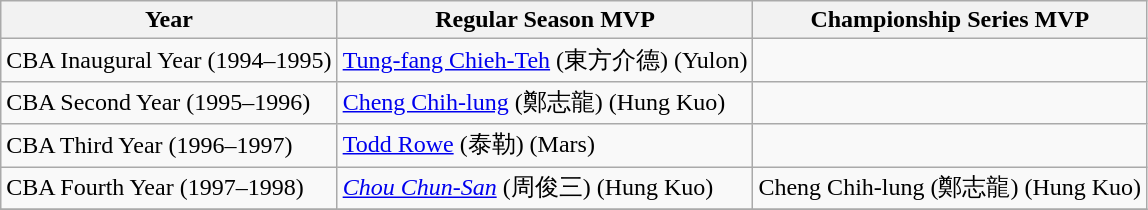<table class=wikitable>
<tr>
<th>Year</th>
<th>Regular Season MVP</th>
<th>Championship Series MVP</th>
</tr>
<tr>
<td>CBA Inaugural Year <span>(1994–1995)</span></td>
<td><a href='#'>Tung-fang Chieh-Teh</a> (東方介德) <span>(Yulon)</span></td>
<td></td>
</tr>
<tr>
<td>CBA Second Year <span>(1995–1996)</span></td>
<td><a href='#'>Cheng Chih-lung</a> (鄭志龍) <span>(Hung Kuo)</span></td>
<td></td>
</tr>
<tr>
<td>CBA Third Year <span>(1996–1997)</span></td>
<td><a href='#'>Todd Rowe</a> (泰勒) <span>(Mars)</span></td>
<td></td>
</tr>
<tr>
<td>CBA Fourth Year <span>(1997–1998)</span></td>
<td><em><a href='#'>Chou Chun-San</a></em> (周俊三) <span>(Hung Kuo)</span> </td>
<td>Cheng Chih-lung (鄭志龍) <span>(Hung Kuo)</span></td>
</tr>
<tr>
</tr>
</table>
